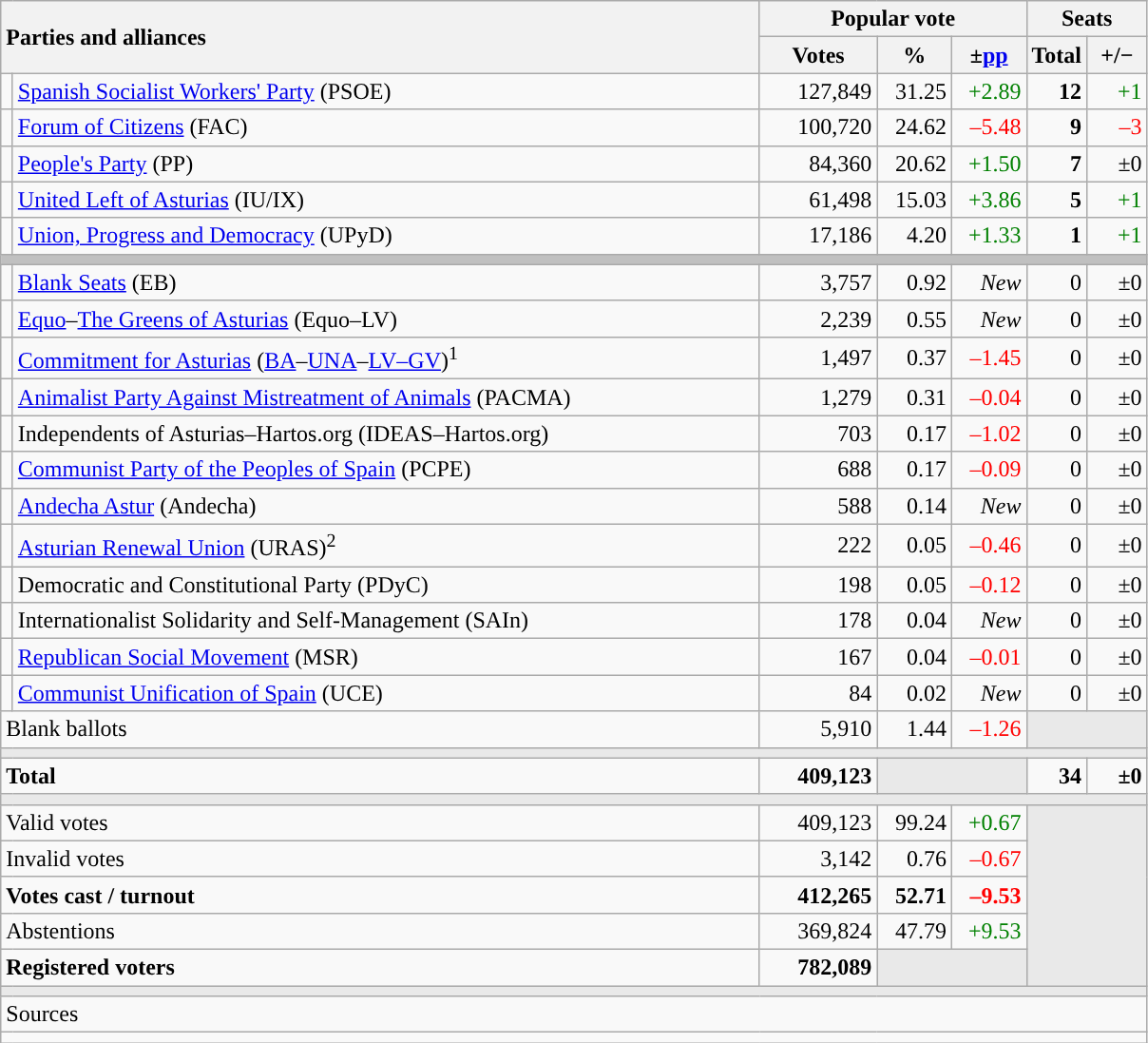<table class="wikitable" style="text-align:right;">
<tr>
<th style="text-align:left;" rowspan="2" colspan="2" width="525">Parties and alliances</th>
<th colspan="3">Popular vote</th>
<th colspan="2">Seats</th>
</tr>
<tr>
<th width="75">Votes</th>
<th width="45">%</th>
<th width="45">±<a href='#'>pp</a></th>
<th width="35">Total</th>
<th width="35">+/−</th>
</tr>
<tr>
<td width="1" style="color:inherit;background:"></td>
<td align="left"><a href='#'>Spanish Socialist Workers' Party</a> (PSOE)</td>
<td>127,849</td>
<td>31.25</td>
<td style="color:green;">+2.89</td>
<td><strong>12</strong></td>
<td style="color:green;">+1</td>
</tr>
<tr>
<td style="color:inherit;background:"></td>
<td align="left"><a href='#'>Forum of Citizens</a> (FAC)</td>
<td>100,720</td>
<td>24.62</td>
<td style="color:red;">–5.48</td>
<td><strong>9</strong></td>
<td style="color:red;">–3</td>
</tr>
<tr>
<td style="color:inherit;background:"></td>
<td align="left"><a href='#'>People's Party</a> (PP)</td>
<td>84,360</td>
<td>20.62</td>
<td style="color:green;">+1.50</td>
<td><strong>7</strong></td>
<td>±0</td>
</tr>
<tr>
<td style="color:inherit;background:"></td>
<td align="left"><a href='#'>United Left of Asturias</a> (IU/IX)</td>
<td>61,498</td>
<td>15.03</td>
<td style="color:green;">+3.86</td>
<td><strong>5</strong></td>
<td style="color:green;">+1</td>
</tr>
<tr>
<td style="color:inherit;background:"></td>
<td align="left"><a href='#'>Union, Progress and Democracy</a> (UPyD)</td>
<td>17,186</td>
<td>4.20</td>
<td style="color:green;">+1.33</td>
<td><strong>1</strong></td>
<td style="color:green;">+1</td>
</tr>
<tr>
<td colspan="7" bgcolor="#C0C0C0"></td>
</tr>
<tr>
<td style="color:inherit;background:"></td>
<td align="left"><a href='#'>Blank Seats</a> (EB)</td>
<td>3,757</td>
<td>0.92</td>
<td><em>New</em></td>
<td>0</td>
<td>±0</td>
</tr>
<tr>
<td style="color:inherit;background:"></td>
<td align="left"><a href='#'>Equo</a>–<a href='#'>The Greens of Asturias</a> (Equo–LV)</td>
<td>2,239</td>
<td>0.55</td>
<td><em>New</em></td>
<td>0</td>
<td>±0</td>
</tr>
<tr>
<td style="color:inherit;background:"></td>
<td align="left"><a href='#'>Commitment for Asturias</a> (<a href='#'>BA</a>–<a href='#'>UNA</a>–<a href='#'>LV–GV</a>)<sup>1</sup></td>
<td>1,497</td>
<td>0.37</td>
<td style="color:red;">–1.45</td>
<td>0</td>
<td>±0</td>
</tr>
<tr>
<td style="color:inherit;background:"></td>
<td align="left"><a href='#'>Animalist Party Against Mistreatment of Animals</a> (PACMA)</td>
<td>1,279</td>
<td>0.31</td>
<td style="color:red;">–0.04</td>
<td>0</td>
<td>±0</td>
</tr>
<tr>
<td style="color:inherit;background:"></td>
<td align="left">Independents of Asturias–Hartos.org (IDEAS–Hartos.org)</td>
<td>703</td>
<td>0.17</td>
<td style="color:red;">–1.02</td>
<td>0</td>
<td>±0</td>
</tr>
<tr>
<td style="color:inherit;background:"></td>
<td align="left"><a href='#'>Communist Party of the Peoples of Spain</a> (PCPE)</td>
<td>688</td>
<td>0.17</td>
<td style="color:red;">–0.09</td>
<td>0</td>
<td>±0</td>
</tr>
<tr>
<td style="color:inherit;background:"></td>
<td align="left"><a href='#'>Andecha Astur</a> (Andecha)</td>
<td>588</td>
<td>0.14</td>
<td><em>New</em></td>
<td>0</td>
<td>±0</td>
</tr>
<tr>
<td style="color:inherit;background:"></td>
<td align="left"><a href='#'>Asturian Renewal Union</a> (URAS)<sup>2</sup></td>
<td>222</td>
<td>0.05</td>
<td style="color:red;">–0.46</td>
<td>0</td>
<td>±0</td>
</tr>
<tr>
<td style="color:inherit;background:"></td>
<td align="left">Democratic and Constitutional Party (PDyC)</td>
<td>198</td>
<td>0.05</td>
<td style="color:red;">–0.12</td>
<td>0</td>
<td>±0</td>
</tr>
<tr>
<td style="color:inherit;background:"></td>
<td align="left">Internationalist Solidarity and Self-Management (SAIn)</td>
<td>178</td>
<td>0.04</td>
<td><em>New</em></td>
<td>0</td>
<td>±0</td>
</tr>
<tr>
<td style="color:inherit;background:"></td>
<td align="left"><a href='#'>Republican Social Movement</a> (MSR)</td>
<td>167</td>
<td>0.04</td>
<td style="color:red;">–0.01</td>
<td>0</td>
<td>±0</td>
</tr>
<tr>
<td style="color:inherit;background:"></td>
<td align="left"><a href='#'>Communist Unification of Spain</a> (UCE)</td>
<td>84</td>
<td>0.02</td>
<td><em>New</em></td>
<td>0</td>
<td>±0</td>
</tr>
<tr>
<td align="left" colspan="2">Blank ballots</td>
<td>5,910</td>
<td>1.44</td>
<td style="color:red;">–1.26</td>
<td bgcolor="#E9E9E9" colspan="2"></td>
</tr>
<tr>
<td colspan="7" bgcolor="#E9E9E9"></td>
</tr>
<tr style="font-weight:bold;">
<td align="left" colspan="2">Total</td>
<td>409,123</td>
<td bgcolor="#E9E9E9" colspan="2"></td>
<td>34</td>
<td>±0</td>
</tr>
<tr>
<td colspan="7" bgcolor="#E9E9E9"></td>
</tr>
<tr>
<td align="left" colspan="2">Valid votes</td>
<td>409,123</td>
<td>99.24</td>
<td style="color:green;">+0.67</td>
<td bgcolor="#E9E9E9" colspan="2" rowspan="5"></td>
</tr>
<tr>
<td align="left" colspan="2">Invalid votes</td>
<td>3,142</td>
<td>0.76</td>
<td style="color:red;">–0.67</td>
</tr>
<tr style="font-weight:bold;">
<td align="left" colspan="2">Votes cast / turnout</td>
<td>412,265</td>
<td>52.71</td>
<td style="color:red;">–9.53</td>
</tr>
<tr>
<td align="left" colspan="2">Abstentions</td>
<td>369,824</td>
<td>47.79</td>
<td style="color:green;">+9.53</td>
</tr>
<tr style="font-weight:bold;">
<td align="left" colspan="2">Registered voters</td>
<td>782,089</td>
<td bgcolor="#E9E9E9" colspan="2"></td>
</tr>
<tr>
<td colspan="7" bgcolor="#E9E9E9"></td>
</tr>
<tr>
<td align="left" colspan="7">Sources</td>
</tr>
<tr>
<td colspan="7" style="text-align:left; max-width:790px;"></td>
</tr>
</table>
